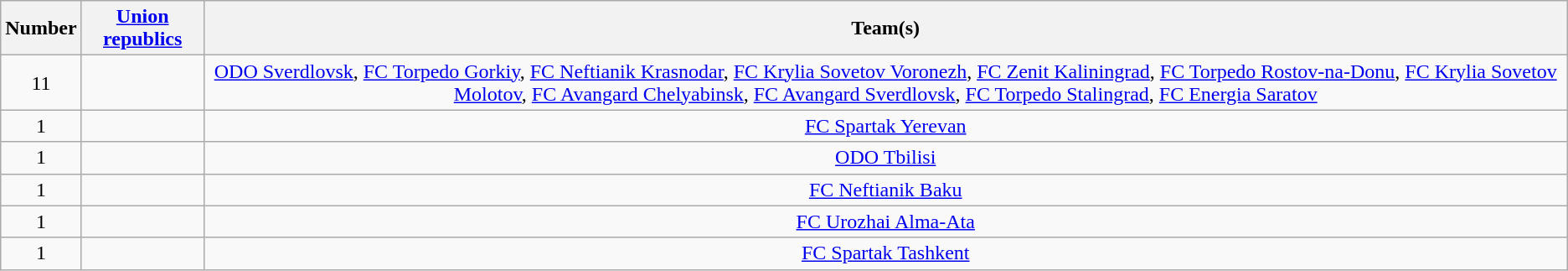<table class="wikitable" style="text-align:center">
<tr>
<th>Number</th>
<th><a href='#'>Union republics</a></th>
<th>Team(s)</th>
</tr>
<tr>
<td rowspan="1">11</td>
<td align="left"></td>
<td><a href='#'>ODO Sverdlovsk</a>, <a href='#'>FC Torpedo Gorkiy</a>, <a href='#'>FC Neftianik Krasnodar</a>, <a href='#'>FC Krylia Sovetov Voronezh</a>, <a href='#'>FC Zenit Kaliningrad</a>, <a href='#'>FC Torpedo Rostov-na-Donu</a>, <a href='#'>FC Krylia Sovetov Molotov</a>, <a href='#'>FC Avangard Chelyabinsk</a>, <a href='#'>FC Avangard Sverdlovsk</a>, <a href='#'>FC Torpedo Stalingrad</a>, <a href='#'>FC Energia Saratov</a></td>
</tr>
<tr>
<td rowspan="1">1</td>
<td align="left"></td>
<td><a href='#'>FC Spartak Yerevan</a></td>
</tr>
<tr>
<td rowspan="1">1</td>
<td align="left"></td>
<td><a href='#'>ODO Tbilisi</a></td>
</tr>
<tr>
<td rowspan="1">1</td>
<td align="left"></td>
<td><a href='#'>FC Neftianik Baku</a></td>
</tr>
<tr>
<td rowspan="1">1</td>
<td align="left"></td>
<td><a href='#'>FC Urozhai Alma-Ata</a></td>
</tr>
<tr>
<td rowspan="1">1</td>
<td align="left"></td>
<td><a href='#'>FC Spartak Tashkent</a></td>
</tr>
</table>
